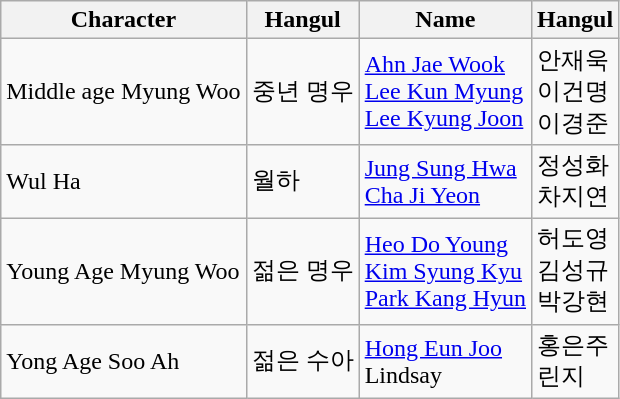<table class="wikitable">
<tr>
<th>Character</th>
<th>Hangul</th>
<th>Name</th>
<th>Hangul</th>
</tr>
<tr>
<td>Middle age Myung Woo</td>
<td>중년 명우</td>
<td><a href='#'>Ahn Jae Wook</a><br><a href='#'>Lee Kun Myung</a><br><a href='#'>Lee Kyung Joon</a></td>
<td>안재욱<br>이건명<br>이경준</td>
</tr>
<tr>
<td>Wul Ha</td>
<td>월하</td>
<td><a href='#'>Jung Sung Hwa</a><br><a href='#'>Cha Ji Yeon</a></td>
<td>정성화<br>차지연</td>
</tr>
<tr>
<td>Young Age Myung Woo</td>
<td>젊은 명우</td>
<td><a href='#'>Heo Do Young</a><br><a href='#'>Kim Syung Kyu</a><br><a href='#'>Park Kang Hyun</a></td>
<td>허도영<br>김성규<br>박강현</td>
</tr>
<tr>
<td>Yong Age Soo Ah</td>
<td>젊은 수아</td>
<td><a href='#'>Hong Eun Joo</a><br>Lindsay</td>
<td>홍은주<br>린지</td>
</tr>
</table>
